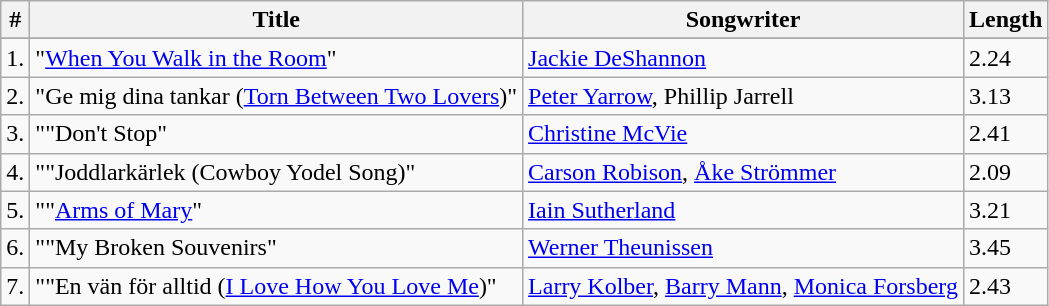<table class="wikitable">
<tr>
<th>#</th>
<th>Title</th>
<th>Songwriter</th>
<th>Length</th>
</tr>
<tr bgcolor="#ebf5ff">
</tr>
<tr>
<td>1.</td>
<td>"<a href='#'>When You Walk in the Room</a>"</td>
<td><a href='#'>Jackie DeShannon</a></td>
<td>2.24</td>
</tr>
<tr>
<td>2.</td>
<td>"Ge mig dina tankar (<a href='#'>Torn Between Two Lovers</a>)"</td>
<td><a href='#'>Peter Yarrow</a>, Phillip Jarrell</td>
<td>3.13</td>
</tr>
<tr>
<td>3.</td>
<td>""Don't Stop"</td>
<td><a href='#'>Christine McVie</a></td>
<td>2.41</td>
</tr>
<tr>
<td>4.</td>
<td>""Joddlarkärlek (Cowboy Yodel Song)"</td>
<td><a href='#'>Carson Robison</a>, <a href='#'>Åke Strömmer</a></td>
<td>2.09</td>
</tr>
<tr>
<td>5.</td>
<td>""<a href='#'>Arms of Mary</a>"</td>
<td><a href='#'>Iain Sutherland</a></td>
<td>3.21</td>
</tr>
<tr>
<td>6.</td>
<td>""My Broken Souvenirs"</td>
<td><a href='#'>Werner Theunissen</a></td>
<td>3.45</td>
</tr>
<tr>
<td>7.</td>
<td>""En vän för alltid (<a href='#'>I Love How You Love Me</a>)"</td>
<td><a href='#'>Larry Kolber</a>, <a href='#'>Barry Mann</a>, <a href='#'>Monica Forsberg</a></td>
<td>2.43</td>
</tr>
</table>
